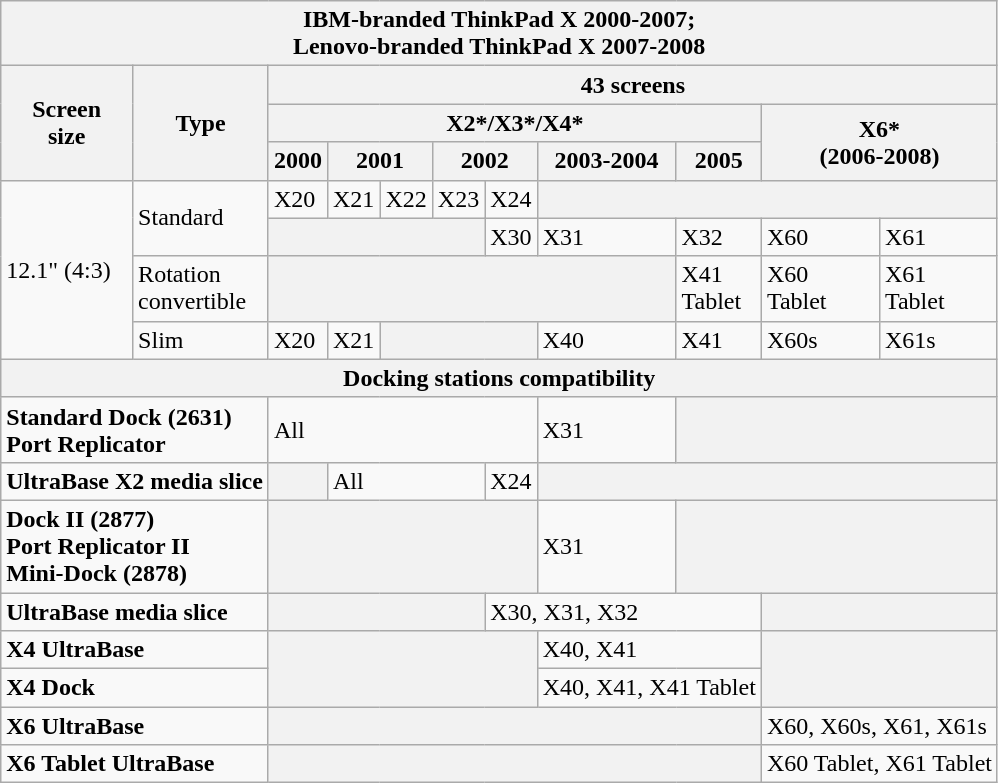<table class="wikitable mw-collapsible mw-collapsed">
<tr>
<th colspan="12" style="text-align:center;">IBM-branded ThinkPad X 2000-2007;<br><span>Lenovo-branded ThinkPad X 2007-2008</span></th>
</tr>
<tr>
<th rowspan="3">Screen<br>size</th>
<th rowspan="3">Type</th>
<th colspan="10">43 screens</th>
</tr>
<tr>
<th colspan="8">X2*/X3*/X4*</th>
<th colspan="2" rowspan="2">X6*<br>(2006-2008)</th>
</tr>
<tr>
<th>2000</th>
<th colspan="2">2001</th>
<th colspan="3">2002</th>
<th>2003-2004</th>
<th>2005</th>
</tr>
<tr>
<td rowspan="4">12.1" (4:3)</td>
<td rowspan="2">Standard</td>
<td>X20</td>
<td>X21</td>
<td>X22</td>
<td>X23</td>
<td colspan="2">X24</td>
<th colspan="4"></th>
</tr>
<tr>
<th colspan="5"></th>
<td>X30</td>
<td>X31</td>
<td>X32</td>
<td>X60</td>
<td><span>X61</span></td>
</tr>
<tr>
<td>Rotation<br>convertible</td>
<th colspan="7"></th>
<td>X41<br>Tablet</td>
<td>X60<br>Tablet</td>
<td><span>X61<br>Tablet</span></td>
</tr>
<tr>
<td>Slim</td>
<td>X20</td>
<td>X21</td>
<th colspan="4"></th>
<td>X40</td>
<td>X41</td>
<td>X60s</td>
<td><span>X61s</span></td>
</tr>
<tr>
<th colspan="12">Docking stations compatibility</th>
</tr>
<tr>
<td colspan="2"><strong>Standard Dock (2631)<br>Port Replicator</strong></td>
<td colspan="6">All</td>
<td>X31</td>
<th colspan="3"></th>
</tr>
<tr>
<td colspan="2"><strong>UltraBase X2 media slice</strong></td>
<th></th>
<td colspan="4">All</td>
<td>X24</td>
<th colspan="4"></th>
</tr>
<tr>
<td colspan="2"><strong>Dock II (2877)<br>Port Replicator II<br>Mini-Dock (2878)</strong></td>
<th colspan="6"></th>
<td>X31</td>
<th colspan="3"></th>
</tr>
<tr>
<td colspan="2"><strong>UltraBase media slice</strong></td>
<th colspan="5"></th>
<td colspan="3">X30, X31, X32</td>
<th colspan="2"></th>
</tr>
<tr>
<td colspan="2"><strong>X4 UltraBase</strong></td>
<th colspan="6" rowspan="2"></th>
<td colspan="2">X40, X41</td>
<th colspan="2" rowspan="2"></th>
</tr>
<tr>
<td colspan="2"><strong>X4 Dock</strong></td>
<td colspan="2">X40, X41, X41 Tablet</td>
</tr>
<tr>
<td colspan="2"><strong>X6 UltraBase</strong></td>
<th colspan="8"></th>
<td colspan="2">X60, X60s, X61, X61s</td>
</tr>
<tr>
<td colspan="2"><strong>X6 Tablet UltraBase</strong></td>
<th colspan="8"></th>
<td colspan="2">X60 Tablet, X61 Tablet</td>
</tr>
</table>
